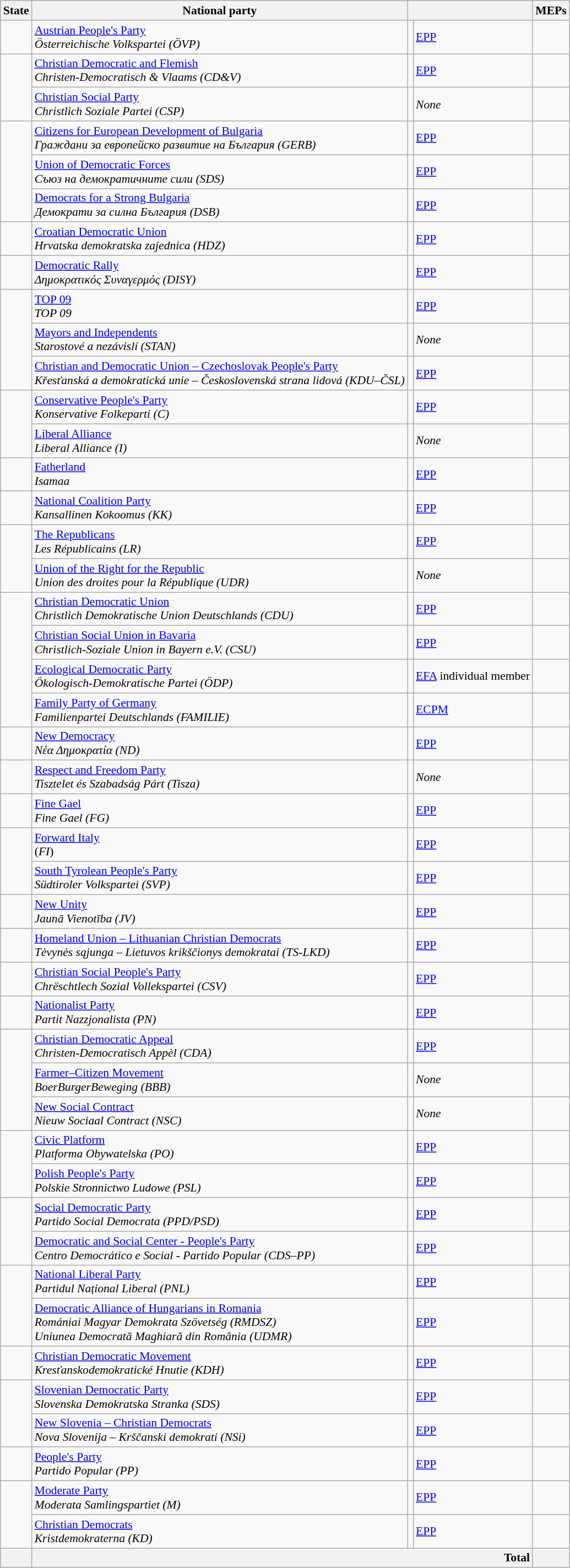<table class="wikitable sortable" style="font-size:90%">
<tr>
<th>State</th>
<th>National party</th>
<th colspan=2></th>
<th>MEPs</th>
</tr>
<tr>
<td></td>
<td><a href='#'>Austrian People's Party</a><br><em>Österreichische Volkspartei (ÖVP)</em></td>
<td></td>
<td><a href='#'>EPP</a></td>
<td></td>
</tr>
<tr>
<td rowspan=2></td>
<td><a href='#'>Christian Democratic and Flemish</a><br><em>Christen-Democratisch & Vlaams (CD&V)</em></td>
<td></td>
<td><a href='#'>EPP</a></td>
<td></td>
</tr>
<tr>
<td><a href='#'>Christian Social Party</a><br><em>Christlich Soziale Partei (CSP)</em></td>
<td></td>
<td><em>None</em></td>
<td></td>
</tr>
<tr>
<td rowspan=3></td>
<td><a href='#'>Citizens for European Development of Bulgaria</a><br><em>Граждани за европейско развитие на България (GERB)</em></td>
<td></td>
<td><a href='#'>EPP</a></td>
<td></td>
</tr>
<tr>
<td><a href='#'>Union of Democratic Forces</a><br><em>Съюз на демократичните сили (SDS)</em></td>
<td></td>
<td><a href='#'>EPP</a></td>
<td></td>
</tr>
<tr>
<td><a href='#'>Democrats for a Strong Bulgaria</a><br><em>Демократи за силна България (DSB)</em></td>
<td></td>
<td><a href='#'>EPP</a></td>
<td></td>
</tr>
<tr>
<td></td>
<td><a href='#'>Croatian Democratic Union</a><br><em>Hrvatska demokratska zajednica (HDZ)</em></td>
<td></td>
<td><a href='#'>EPP</a></td>
<td></td>
</tr>
<tr>
<td></td>
<td><a href='#'>Democratic Rally</a><br><em>Δημοκρατικός Συναγερμός (DISY)</em></td>
<td></td>
<td><a href='#'>EPP</a></td>
<td></td>
</tr>
<tr>
<td rowspan=3></td>
<td><a href='#'>TOP 09</a><br><em>TOP 09</em></td>
<td></td>
<td><a href='#'>EPP</a></td>
<td></td>
</tr>
<tr>
<td><a href='#'>Mayors and Independents</a><br><em>Starostové a nezávislí (STAN)</em></td>
<td></td>
<td><em>None</em></td>
<td></td>
</tr>
<tr>
<td><a href='#'>Christian and Democratic Union – Czechoslovak People's Party</a><br><em>Křesťanská a demokratická unie – Československá strana lidová (KDU–ČSL)</em></td>
<td></td>
<td><a href='#'>EPP</a></td>
<td></td>
</tr>
<tr>
<td rowspan=2></td>
<td><a href='#'>Conservative People's Party</a><br><em>Konservative Folkeparti (C)</em></td>
<td></td>
<td><a href='#'>EPP</a></td>
<td></td>
</tr>
<tr>
<td><a href='#'>Liberal Alliance</a><br><em>Liberal Alliance (I)</em></td>
<td></td>
<td><em>None</em></td>
<td></td>
</tr>
<tr>
<td></td>
<td><a href='#'>Fatherland</a><br><em>Isamaa</em></td>
<td></td>
<td><a href='#'>EPP</a></td>
<td></td>
</tr>
<tr>
<td></td>
<td><a href='#'>National Coalition Party</a><br><em>Kansallinen Kokoomus (KK)</em></td>
<td></td>
<td><a href='#'>EPP</a></td>
<td></td>
</tr>
<tr>
<td rowspan=2></td>
<td><a href='#'>The Republicans</a><br><em>Les Républicains (LR)</em></td>
<td></td>
<td><a href='#'>EPP</a></td>
<td></td>
</tr>
<tr>
<td><a href='#'>Union of the Right for the Republic</a><br><em>Union des droites pour la République (UDR)</em></td>
<td></td>
<td><em>None</em></td>
<td></td>
</tr>
<tr>
<td rowspan=4></td>
<td><a href='#'>Christian Democratic Union</a><br><em>Christlich Demokratische Union Deutschlands (CDU)</em></td>
<td></td>
<td><a href='#'>EPP</a></td>
<td></td>
</tr>
<tr>
<td><a href='#'>Christian Social Union in Bavaria</a><br><em>Christlich-Soziale Union in Bayern e.V. (CSU)</em></td>
<td></td>
<td><a href='#'>EPP</a></td>
<td></td>
</tr>
<tr>
<td><a href='#'>Ecological Democratic Party</a><br><em>Ökologisch-Demokratische Partei (ÖDP)</em></td>
<td></td>
<td><a href='#'>EFA</a> individual member</td>
<td></td>
</tr>
<tr>
<td><a href='#'>Family Party of Germany</a><br><em>Familienpartei Deutschlands (FAMILIE)</em></td>
<td></td>
<td><a href='#'>ECPM</a></td>
<td></td>
</tr>
<tr>
<td></td>
<td><a href='#'>New Democracy</a><br><em>Νέα Δημοκρατία (ND)</em></td>
<td></td>
<td><a href='#'>EPP</a></td>
<td></td>
</tr>
<tr>
<td></td>
<td><a href='#'>Respect and Freedom Party</a><br><em>Tisztelet és Szabadság Párt (Tisza)</em></td>
<td></td>
<td><em>None</em></td>
<td></td>
</tr>
<tr>
<td></td>
<td><a href='#'>Fine Gael</a><br><em>Fine Gael (FG)</em></td>
<td></td>
<td><a href='#'>EPP</a></td>
<td></td>
</tr>
<tr>
<td rowspan=2></td>
<td><a href='#'>Forward Italy</a><br> (<em>FI</em>)</td>
<td></td>
<td><a href='#'>EPP</a></td>
<td></td>
</tr>
<tr>
<td><a href='#'>South Tyrolean People's Party</a><br><em>Südtiroler Volkspartei (SVP)</em></td>
<td></td>
<td><a href='#'>EPP</a></td>
<td></td>
</tr>
<tr>
<td></td>
<td><a href='#'>New Unity</a><br><em>Jaunā Vienotība (JV)</em></td>
<td></td>
<td><a href='#'>EPP</a></td>
<td></td>
</tr>
<tr>
<td></td>
<td><a href='#'>Homeland Union – Lithuanian Christian Democrats</a><br><em>Tėvynės sąjunga – Lietuvos krikščionys demokratai (TS-LKD)</em></td>
<td></td>
<td><a href='#'>EPP</a></td>
<td></td>
</tr>
<tr>
<td></td>
<td><a href='#'>Christian Social People's Party</a><br><em>Chrëschtlech Sozial Vollekspartei (CSV)</em></td>
<td></td>
<td><a href='#'>EPP</a></td>
<td></td>
</tr>
<tr>
<td></td>
<td><a href='#'>Nationalist Party</a><br><em>Partit Nazzjonalista (PN)</em></td>
<td></td>
<td><a href='#'>EPP</a></td>
<td></td>
</tr>
<tr>
<td rowspan=3></td>
<td><a href='#'>Christian Democratic Appeal</a><br><em>Christen-Democratisch Appèl (CDA)</em></td>
<td></td>
<td><a href='#'>EPP</a></td>
<td></td>
</tr>
<tr>
<td><a href='#'>Farmer–Citizen Movement</a><br><em>BoerBurgerBeweging (BBB)</em></td>
<td></td>
<td><em>None</em></td>
<td></td>
</tr>
<tr>
<td><a href='#'>New Social Contract</a><br><em>Nieuw Sociaal Contract (NSC)</em></td>
<td></td>
<td><em>None</em></td>
<td></td>
</tr>
<tr>
<td rowspan=2></td>
<td><a href='#'>Civic Platform</a><br><em>Platforma Obywatelska (PO)</em></td>
<td></td>
<td><a href='#'>EPP</a></td>
<td></td>
</tr>
<tr>
<td><a href='#'>Polish People's Party</a><br><em>Polskie Stronnictwo Ludowe (PSL)</em></td>
<td></td>
<td><a href='#'>EPP</a></td>
<td></td>
</tr>
<tr>
<td rowspan=2></td>
<td><a href='#'>Social Democratic Party</a><br><em>Partido Social Democrata (PPD/PSD)</em></td>
<td></td>
<td><a href='#'>EPP</a></td>
<td></td>
</tr>
<tr>
<td><a href='#'>Democratic and Social Center - People's Party</a><br><em>Centro Democrático e Social - Partido Popular (CDS–PP)</em></td>
<td></td>
<td><a href='#'>EPP</a></td>
<td></td>
</tr>
<tr>
<td rowspan=2></td>
<td><a href='#'>National Liberal Party</a><br><em>Partidul Național Liberal (PNL)</em></td>
<td></td>
<td><a href='#'>EPP</a></td>
<td></td>
</tr>
<tr>
<td><a href='#'>Democratic Alliance of Hungarians in Romania</a><br><em>Romániai Magyar Demokrata Szövetség</em> <em>(RMDSZ)</em><br><em>Uniunea Democrată Maghiară din România (UDMR)</em></td>
<td></td>
<td><a href='#'>EPP</a></td>
<td></td>
</tr>
<tr>
<td></td>
<td><a href='#'>Christian Democratic Movement</a><br><em>Kresťanskodemokratické Hnutie (KDH)</em></td>
<td></td>
<td><a href='#'>EPP</a></td>
<td></td>
</tr>
<tr>
<td rowspan=2></td>
<td><a href='#'>Slovenian Democratic Party</a><br><em>Slovenska Demokratska Stranka (SDS)</em></td>
<td></td>
<td><a href='#'>EPP</a></td>
<td></td>
</tr>
<tr>
<td><a href='#'>New Slovenia – Christian Democrats</a> <br><em>Nova Slovenija – Krščanski demokrati (NSi)</em></td>
<td></td>
<td><a href='#'>EPP</a></td>
<td></td>
</tr>
<tr>
<td></td>
<td><a href='#'>People's Party</a><br><em>Partido Popular (PP)</em></td>
<td></td>
<td><a href='#'>EPP</a></td>
<td></td>
</tr>
<tr>
<td rowspan=2></td>
<td><a href='#'>Moderate Party</a><br><em>Moderata Samlingspartiet (M)</em></td>
<td></td>
<td><a href='#'>EPP</a></td>
<td></td>
</tr>
<tr>
<td><a href='#'>Christian Democrats</a><br><em>Kristdemokraterna (KD)</em></td>
<td></td>
<td><a href='#'>EPP</a></td>
<td></td>
</tr>
<tr>
<th style="text-align:left"></th>
<th colspan=3 style="text-align:right">Total</th>
<th></th>
</tr>
</table>
